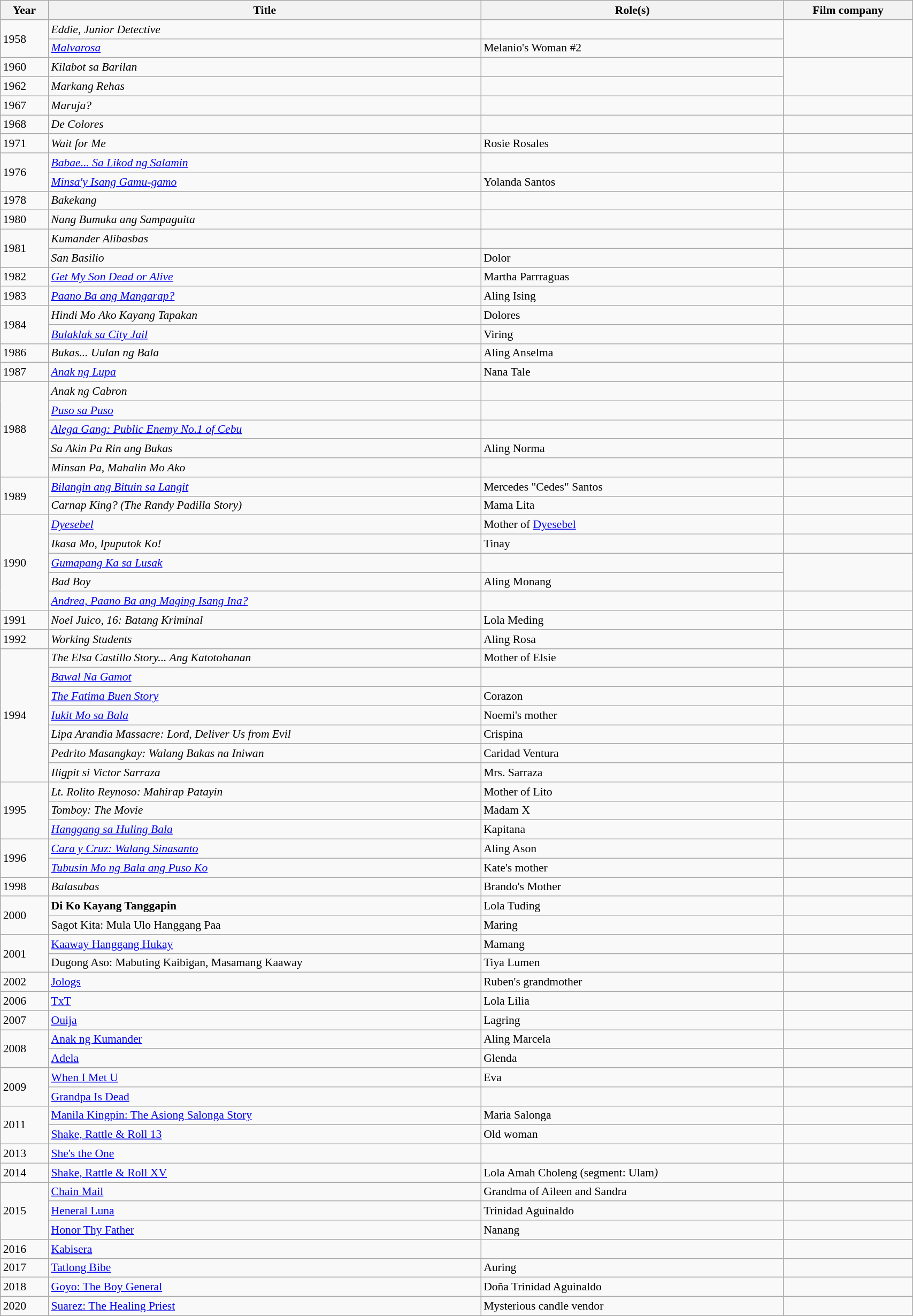<table class="wikitable" style="width: 90%; font-size: 90%;">
<tr>
<th scope="col">Year</th>
<th scope="col">Title</th>
<th scope="col" class="unsortable">Role(s)</th>
<th scope="col" class="unsortable">Film company</th>
</tr>
<tr>
<td rowspan="2">1958</td>
<td><em>Eddie, Junior Detective</em></td>
<td></td>
<td rowspan="2"></td>
</tr>
<tr>
<td><em><a href='#'>Malvarosa</a></em></td>
<td>Melanio's Woman #2</td>
</tr>
<tr>
<td>1960</td>
<td><em>Kilabot sa Barilan</em></td>
<td></td>
<td rowspan="2"></td>
</tr>
<tr>
<td>1962</td>
<td><em>Markang Rehas</em></td>
<td></td>
</tr>
<tr>
<td>1967</td>
<td><em>Maruja?</em></td>
<td></td>
<td> </td>
</tr>
<tr>
<td>1968</td>
<td><em>De Colores</em></td>
<td></td>
<td> </td>
</tr>
<tr>
<td>1971</td>
<td><em>Wait for Me</em></td>
<td>Rosie Rosales</td>
<td> </td>
</tr>
<tr>
<td rowspan="2">1976</td>
<td><em><a href='#'>Babae... Sa Likod ng Salamin</a></em></td>
<td></td>
<td> </td>
</tr>
<tr>
<td><em><a href='#'>Minsa'y Isang Gamu-gamo</a></em></td>
<td>Yolanda Santos</td>
<td> </td>
</tr>
<tr>
<td>1978</td>
<td><em>Bakekang</em></td>
<td></td>
<td> </td>
</tr>
<tr>
<td>1980</td>
<td><em>Nang Bumuka ang Sampaguita</em></td>
<td></td>
<td> </td>
</tr>
<tr>
<td rowspan="2">1981</td>
<td><em>Kumander Alibasbas</em></td>
<td></td>
<td> </td>
</tr>
<tr>
<td><em>San Basilio</em></td>
<td>Dolor</td>
<td> </td>
</tr>
<tr>
<td>1982</td>
<td><em><a href='#'>Get My Son Dead or Alive</a></em></td>
<td>Martha Parrraguas</td>
<td> </td>
</tr>
<tr>
<td>1983</td>
<td><em><a href='#'>Paano Ba ang Mangarap?</a></em></td>
<td>Aling Ising</td>
<td> </td>
</tr>
<tr>
<td rowspan="2">1984</td>
<td><em>Hindi Mo Ako Kayang Tapakan</em></td>
<td>Dolores</td>
<td> </td>
</tr>
<tr>
<td><em><a href='#'>Bulaklak sa City Jail</a></em></td>
<td>Viring</td>
<td></td>
</tr>
<tr>
<td>1986</td>
<td><em>Bukas... Uulan ng Bala</em></td>
<td>Aling Anselma</td>
<td> </td>
</tr>
<tr>
<td>1987</td>
<td><em><a href='#'>Anak ng Lupa</a></em></td>
<td>Nana Tale</td>
<td> </td>
</tr>
<tr>
<td rowspan="5">1988</td>
<td><em>Anak ng Cabron</em></td>
<td></td>
<td> </td>
</tr>
<tr>
<td><em><a href='#'>Puso sa Puso</a></em></td>
<td></td>
<td> </td>
</tr>
<tr>
<td><em><a href='#'>Alega Gang: Public Enemy No.1 of Cebu</a></em></td>
<td></td>
<td> </td>
</tr>
<tr>
<td><em>Sa Akin Pa Rin ang Bukas</em></td>
<td>Aling Norma</td>
<td> </td>
</tr>
<tr>
<td><em>Minsan Pa, Mahalin Mo Ako</em></td>
<td></td>
<td> </td>
</tr>
<tr>
<td rowspan="2">1989</td>
<td><em><a href='#'>Bilangin ang Bituin sa Langit</a></em></td>
<td>Mercedes "Cedes" Santos</td>
<td> </td>
</tr>
<tr>
<td><em>Carnap King? (The Randy Padilla Story)</em></td>
<td>Mama Lita</td>
<td></td>
</tr>
<tr>
<td rowspan="5">1990</td>
<td><em><a href='#'>Dyesebel</a></em></td>
<td>Mother of <a href='#'>Dyesebel</a></td>
<td></td>
</tr>
<tr>
<td><em>Ikasa Mo, Ipuputok Ko!</em></td>
<td>Tinay</td>
<td> </td>
</tr>
<tr>
<td><em><a href='#'>Gumapang Ka sa Lusak</a></em></td>
<td></td>
<td rowspan="2"></td>
</tr>
<tr>
<td><em>Bad Boy</em></td>
<td>Aling Monang</td>
</tr>
<tr>
<td><em><a href='#'>Andrea, Paano Ba ang Maging Isang Ina?</a></em></td>
<td></td>
<td> </td>
</tr>
<tr>
<td>1991</td>
<td><em>Noel Juico, 16: Batang Kriminal</em></td>
<td>Lola Meding</td>
<td> </td>
</tr>
<tr>
<td>1992</td>
<td><em>Working Students</em></td>
<td>Aling Rosa</td>
<td> </td>
</tr>
<tr>
<td rowspan="7">1994</td>
<td><em>The Elsa Castillo Story... Ang Katotohanan</em></td>
<td>Mother of Elsie</td>
<td> </td>
</tr>
<tr>
<td><em><a href='#'>Bawal Na Gamot</a></em></td>
<td></td>
<td> </td>
</tr>
<tr>
<td><em><a href='#'>The Fatima Buen Story</a></em></td>
<td>Corazon</td>
<td> </td>
</tr>
<tr>
<td><em><a href='#'>Iukit Mo sa Bala</a></em></td>
<td>Noemi's mother</td>
<td> </td>
</tr>
<tr>
<td><em>Lipa Arandia Massacre: Lord, Deliver Us from Evil</em></td>
<td>Crispina</td>
<td> </td>
</tr>
<tr>
<td><em>Pedrito Masangkay: Walang Bakas na Iniwan</em></td>
<td>Caridad Ventura</td>
<td></td>
</tr>
<tr>
<td><em>Iligpit si Victor Sarraza</em></td>
<td>Mrs. Sarraza</td>
<td></td>
</tr>
<tr>
<td rowspan="3">1995</td>
<td><em>Lt. Rolito Reynoso: Mahirap Patayin</em></td>
<td>Mother of Lito</td>
<td> </td>
</tr>
<tr>
<td><em>Tomboy: The Movie</em></td>
<td>Madam X</td>
<td> </td>
</tr>
<tr>
<td><em><a href='#'>Hanggang sa Huling Bala</a></em></td>
<td>Kapitana</td>
<td> </td>
</tr>
<tr>
<td rowspan="2">1996</td>
<td><em><a href='#'>Cara y Cruz: Walang Sinasanto</a></em></td>
<td>Aling Ason</td>
<td> </td>
</tr>
<tr>
<td><em><a href='#'>Tubusin Mo ng Bala ang Puso Ko</a></em></td>
<td>Kate's mother</td>
<td> </td>
</tr>
<tr>
<td>1998</td>
<td><em>Balasubas</em></td>
<td>Brando's Mother</td>
<td> </td>
</tr>
<tr>
<td rowspan="2">2000</td>
<td><strong>Di Ko Kayang Tanggapin<em></td>
<td>Lola Tuding</td>
<td> </td>
</tr>
<tr>
<td></em>Sagot Kita: Mula Ulo Hanggang Paa<em></td>
<td>Maring</td>
<td> </td>
</tr>
<tr>
<td rowspan="2">2001</td>
<td></em><a href='#'>Kaaway Hanggang Hukay</a><em></td>
<td>Mamang</td>
<td> </td>
</tr>
<tr>
<td></em>Dugong Aso: Mabuting Kaibigan, Masamang Kaaway<em></td>
<td>Tiya Lumen</td>
<td> </td>
</tr>
<tr>
<td>2002</td>
<td></em><a href='#'>Jologs</a><em></td>
<td>Ruben's grandmother</td>
<td> </td>
</tr>
<tr>
<td>2006</td>
<td></em><a href='#'>TxT</a><em></td>
<td>Lola Lilia</td>
<td> </td>
</tr>
<tr>
<td>2007</td>
<td></em><a href='#'>Ouija</a><em></td>
<td>Lagring</td>
<td> </td>
</tr>
<tr>
<td rowspan="2">2008</td>
<td></em><a href='#'>Anak ng Kumander</a><em></td>
<td>Aling Marcela</td>
<td> </td>
</tr>
<tr>
<td></em><a href='#'>Adela</a><em></td>
<td>Glenda</td>
<td> </td>
</tr>
<tr>
<td rowspan="2">2009</td>
<td></em><a href='#'>When I Met U</a><em></td>
<td>Eva</td>
<td> </td>
</tr>
<tr>
<td></em><a href='#'>Grandpa Is Dead</a><em></td>
<td></td>
<td> </td>
</tr>
<tr>
<td rowspan="2">2011</td>
<td></em><a href='#'>Manila Kingpin: The Asiong Salonga Story</a><em></td>
<td>Maria Salonga</td>
<td> </td>
</tr>
<tr>
<td></em><a href='#'>Shake, Rattle & Roll 13</a><em></td>
<td>Old woman</td>
<td> </td>
</tr>
<tr>
<td>2013</td>
<td></em><a href='#'>She's the One</a><em></td>
<td></td>
<td> </td>
</tr>
<tr>
<td>2014</td>
<td></em><a href='#'>Shake, Rattle & Roll XV</a><em></td>
<td>Lola Amah Choleng (</em>segment: Ulam<em>)</td>
<td> </td>
</tr>
<tr>
<td rowspan="3">2015</td>
<td></em><a href='#'>Chain Mail</a><em></td>
<td>Grandma of Aileen and Sandra</td>
<td> </td>
</tr>
<tr>
<td></em><a href='#'>Heneral Luna</a><em></td>
<td>Trinidad Aguinaldo</td>
<td> </td>
</tr>
<tr>
<td></em><a href='#'>Honor Thy Father</a><em></td>
<td>Nanang</td>
<td> </td>
</tr>
<tr>
<td>2016</td>
<td></em><a href='#'>Kabisera</a><em></td>
<td></td>
<td> </td>
</tr>
<tr>
<td>2017</td>
<td></em><a href='#'>Tatlong Bibe</a><em></td>
<td>Auring</td>
<td> </td>
</tr>
<tr>
<td>2018</td>
<td></em><a href='#'>Goyo: The Boy General</a><em></td>
<td>Doña Trinidad Aguinaldo</td>
<td></td>
</tr>
<tr>
<td>2020</td>
<td></em><a href='#'>Suarez: The Healing Priest</a><em></td>
<td>Mysterious candle vendor</td>
<td> </td>
</tr>
</table>
